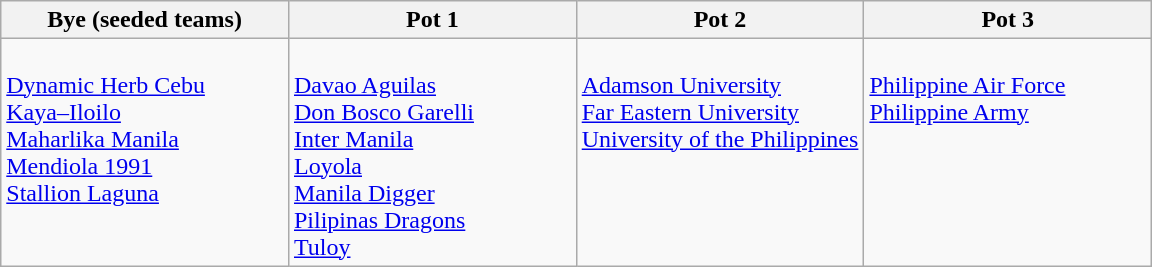<table class="wikitable">
<tr style="vertical-align:top">
<th width=25%>Bye (seeded teams)</th>
<th width=25%>Pot 1</th>
<th width=25%>Pot 2</th>
<th width=25%>Pot 3</th>
</tr>
<tr style="vertical-align:top">
<td><br><a href='#'>Dynamic Herb Cebu</a><br>
<a href='#'>Kaya–Iloilo</a><br>
<a href='#'>Maharlika Manila</a><br>
<a href='#'>Mendiola 1991</a><br>
<a href='#'>Stallion Laguna</a><br></td>
<td><br><a href='#'>Davao Aguilas</a><br>
<a href='#'>Don Bosco Garelli</a><br>
<a href='#'>Inter Manila</a><br>
<a href='#'>Loyola</a><br>
<a href='#'>Manila Digger</a><br>
<a href='#'>Pilipinas Dragons</a><br>
<a href='#'>Tuloy</a><br></td>
<td><br><a href='#'>Adamson University</a><br>
<a href='#'>Far Eastern University</a><br>
<a href='#'>University of the Philippines</a><br></td>
<td><br><a href='#'>Philippine Air Force</a><br>
<a href='#'>Philippine Army</a><br></td>
</tr>
</table>
